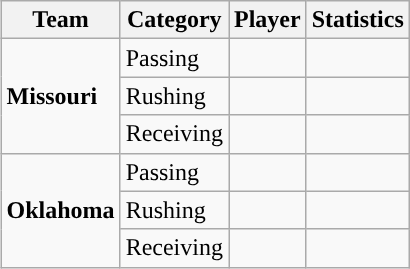<table class="wikitable" style="float: right;">
<tr>
<th>Team</th>
<th>Category</th>
<th>Player</th>
<th>Statistics</th>
</tr>
<tr>
<td rowspan=3><strong>Missouri</strong></td>
<td>Passing</td>
<td></td>
<td></td>
</tr>
<tr>
<td>Rushing</td>
<td></td>
<td></td>
</tr>
<tr>
<td>Receiving</td>
<td></td>
<td></td>
</tr>
<tr>
<td rowspan=3><strong>Oklahoma</strong></td>
<td>Passing</td>
<td></td>
<td></td>
</tr>
<tr>
<td>Rushing</td>
<td></td>
<td></td>
</tr>
<tr>
<td>Receiving</td>
<td></td>
<td></td>
</tr>
</table>
